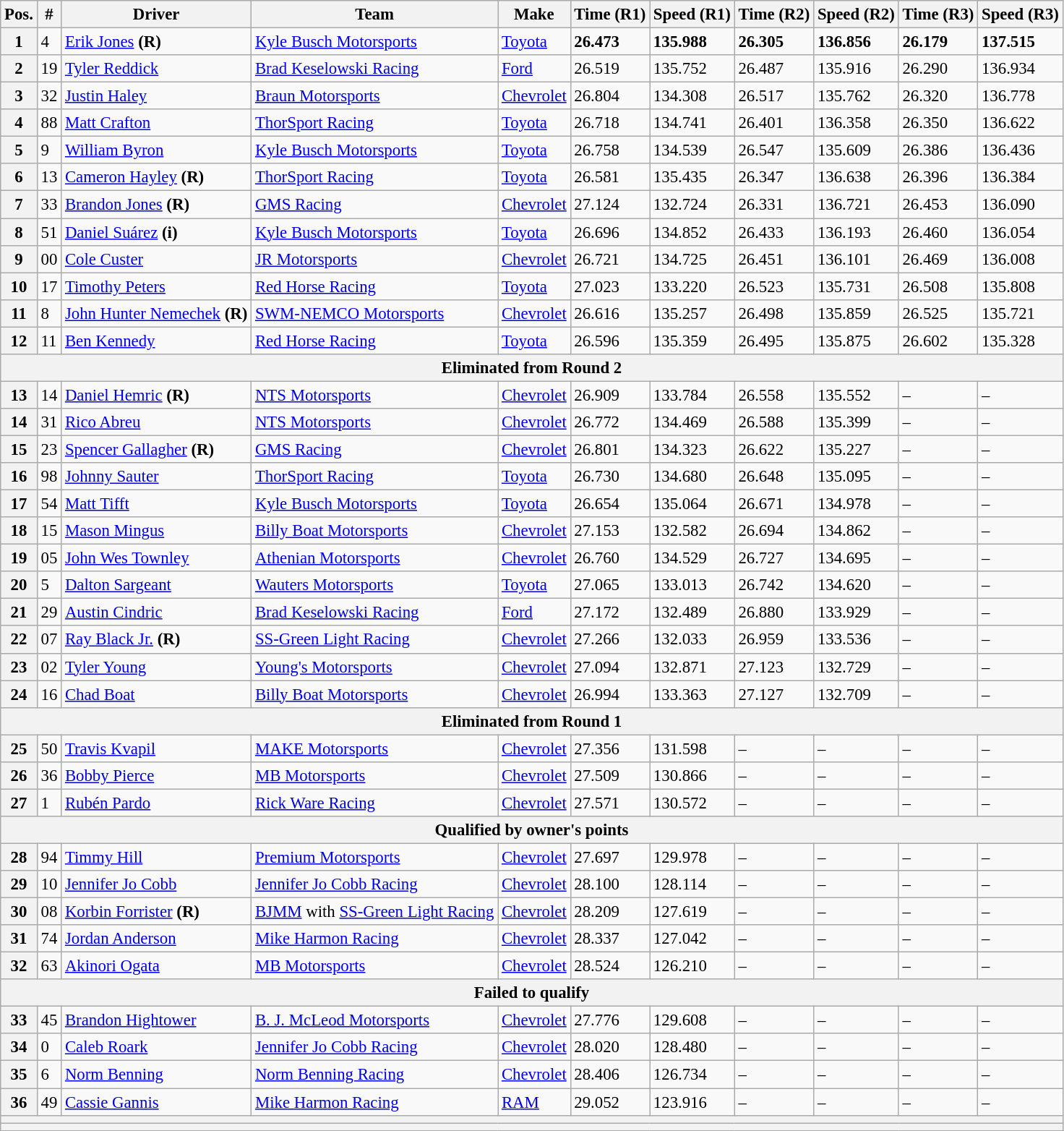<table class="wikitable" style="font-size:95%">
<tr>
<th>Pos.</th>
<th>#</th>
<th>Driver</th>
<th>Team</th>
<th>Make</th>
<th>Time (R1)</th>
<th>Speed (R1)</th>
<th>Time (R2)</th>
<th>Speed (R2)</th>
<th>Time (R3)</th>
<th>Speed (R3)</th>
</tr>
<tr>
<th>1</th>
<td>4</td>
<td><a href='#'>Erik Jones</a> <strong>(R)</strong></td>
<td><a href='#'>Kyle Busch Motorsports</a></td>
<td><a href='#'>Toyota</a></td>
<td><strong>26.473</strong></td>
<td><strong>135.988</strong></td>
<td><strong>26.305</strong></td>
<td><strong>136.856</strong></td>
<td><strong>26.179</strong></td>
<td><strong>137.515</strong></td>
</tr>
<tr>
<th>2</th>
<td>19</td>
<td><a href='#'>Tyler Reddick</a></td>
<td><a href='#'>Brad Keselowski Racing</a></td>
<td><a href='#'>Ford</a></td>
<td>26.519</td>
<td>135.752</td>
<td>26.487</td>
<td>135.916</td>
<td>26.290</td>
<td>136.934</td>
</tr>
<tr>
<th>3</th>
<td>32</td>
<td><a href='#'>Justin Haley</a></td>
<td><a href='#'>Braun Motorsports</a></td>
<td><a href='#'>Chevrolet</a></td>
<td>26.804</td>
<td>134.308</td>
<td>26.517</td>
<td>135.762</td>
<td>26.320</td>
<td>136.778</td>
</tr>
<tr>
<th>4</th>
<td>88</td>
<td><a href='#'>Matt Crafton</a></td>
<td><a href='#'>ThorSport Racing</a></td>
<td><a href='#'>Toyota</a></td>
<td>26.718</td>
<td>134.741</td>
<td>26.401</td>
<td>136.358</td>
<td>26.350</td>
<td>136.622</td>
</tr>
<tr>
<th>5</th>
<td>9</td>
<td><a href='#'>William Byron</a></td>
<td><a href='#'>Kyle Busch Motorsports</a></td>
<td><a href='#'>Toyota</a></td>
<td>26.758</td>
<td>134.539</td>
<td>26.547</td>
<td>135.609</td>
<td>26.386</td>
<td>136.436</td>
</tr>
<tr>
<th>6</th>
<td>13</td>
<td><a href='#'>Cameron Hayley</a> <strong>(R)</strong></td>
<td><a href='#'>ThorSport Racing</a></td>
<td><a href='#'>Toyota</a></td>
<td>26.581</td>
<td>135.435</td>
<td>26.347</td>
<td>136.638</td>
<td>26.396</td>
<td>136.384</td>
</tr>
<tr>
<th>7</th>
<td>33</td>
<td><a href='#'>Brandon Jones</a> <strong>(R)</strong></td>
<td><a href='#'>GMS Racing</a></td>
<td><a href='#'>Chevrolet</a></td>
<td>27.124</td>
<td>132.724</td>
<td>26.331</td>
<td>136.721</td>
<td>26.453</td>
<td>136.090</td>
</tr>
<tr>
<th>8</th>
<td>51</td>
<td><a href='#'>Daniel Suárez</a> <strong>(i)</strong></td>
<td><a href='#'>Kyle Busch Motorsports</a></td>
<td><a href='#'>Toyota</a></td>
<td>26.696</td>
<td>134.852</td>
<td>26.433</td>
<td>136.193</td>
<td>26.460</td>
<td>136.054</td>
</tr>
<tr>
<th>9</th>
<td>00</td>
<td><a href='#'>Cole Custer</a></td>
<td><a href='#'>JR Motorsports</a></td>
<td><a href='#'>Chevrolet</a></td>
<td>26.721</td>
<td>134.725</td>
<td>26.451</td>
<td>136.101</td>
<td>26.469</td>
<td>136.008</td>
</tr>
<tr>
<th>10</th>
<td>17</td>
<td><a href='#'>Timothy Peters</a></td>
<td><a href='#'>Red Horse Racing</a></td>
<td><a href='#'>Toyota</a></td>
<td>27.023</td>
<td>133.220</td>
<td>26.523</td>
<td>135.731</td>
<td>26.508</td>
<td>135.808</td>
</tr>
<tr>
<th>11</th>
<td>8</td>
<td><a href='#'>John Hunter Nemechek</a> <strong>(R)</strong></td>
<td><a href='#'>SWM-NEMCO Motorsports</a></td>
<td><a href='#'>Chevrolet</a></td>
<td>26.616</td>
<td>135.257</td>
<td>26.498</td>
<td>135.859</td>
<td>26.525</td>
<td>135.721</td>
</tr>
<tr>
<th>12</th>
<td>11</td>
<td><a href='#'>Ben Kennedy</a></td>
<td><a href='#'>Red Horse Racing</a></td>
<td><a href='#'>Toyota</a></td>
<td>26.596</td>
<td>135.359</td>
<td>26.495</td>
<td>135.875</td>
<td>26.602</td>
<td>135.328</td>
</tr>
<tr>
<th colspan="11">Eliminated from Round 2</th>
</tr>
<tr>
<th>13</th>
<td>14</td>
<td><a href='#'>Daniel Hemric</a> <strong>(R)</strong></td>
<td><a href='#'>NTS Motorsports</a></td>
<td><a href='#'>Chevrolet</a></td>
<td>26.909</td>
<td>133.784</td>
<td>26.558</td>
<td>135.552</td>
<td>–</td>
<td>–</td>
</tr>
<tr>
<th>14</th>
<td>31</td>
<td><a href='#'>Rico Abreu</a></td>
<td><a href='#'>NTS Motorsports</a></td>
<td><a href='#'>Chevrolet</a></td>
<td>26.772</td>
<td>134.469</td>
<td>26.588</td>
<td>135.399</td>
<td>–</td>
<td>–</td>
</tr>
<tr>
<th>15</th>
<td>23</td>
<td><a href='#'>Spencer Gallagher</a> <strong>(R)</strong></td>
<td><a href='#'>GMS Racing</a></td>
<td><a href='#'>Chevrolet</a></td>
<td>26.801</td>
<td>134.323</td>
<td>26.622</td>
<td>135.227</td>
<td>–</td>
<td>–</td>
</tr>
<tr>
<th>16</th>
<td>98</td>
<td><a href='#'>Johnny Sauter</a></td>
<td><a href='#'>ThorSport Racing</a></td>
<td><a href='#'>Toyota</a></td>
<td>26.730</td>
<td>134.680</td>
<td>26.648</td>
<td>135.095</td>
<td>–</td>
<td>–</td>
</tr>
<tr>
<th>17</th>
<td>54</td>
<td><a href='#'>Matt Tifft</a></td>
<td><a href='#'>Kyle Busch Motorsports</a></td>
<td><a href='#'>Toyota</a></td>
<td>26.654</td>
<td>135.064</td>
<td>26.671</td>
<td>134.978</td>
<td>–</td>
<td>–</td>
</tr>
<tr>
<th>18</th>
<td>15</td>
<td><a href='#'>Mason Mingus</a></td>
<td><a href='#'>Billy Boat Motorsports</a></td>
<td><a href='#'>Chevrolet</a></td>
<td>27.153</td>
<td>132.582</td>
<td>26.694</td>
<td>134.862</td>
<td>–</td>
<td>–</td>
</tr>
<tr>
<th>19</th>
<td>05</td>
<td><a href='#'>John Wes Townley</a></td>
<td><a href='#'>Athenian Motorsports</a></td>
<td><a href='#'>Chevrolet</a></td>
<td>26.760</td>
<td>134.529</td>
<td>26.727</td>
<td>134.695</td>
<td>–</td>
<td>–</td>
</tr>
<tr>
<th>20</th>
<td>5</td>
<td><a href='#'>Dalton Sargeant</a></td>
<td><a href='#'>Wauters Motorsports</a></td>
<td><a href='#'>Toyota</a></td>
<td>27.065</td>
<td>133.013</td>
<td>26.742</td>
<td>134.620</td>
<td>–</td>
<td>–</td>
</tr>
<tr>
<th>21</th>
<td>29</td>
<td><a href='#'>Austin Cindric</a></td>
<td><a href='#'>Brad Keselowski Racing</a></td>
<td><a href='#'>Ford</a></td>
<td>27.172</td>
<td>132.489</td>
<td>26.880</td>
<td>133.929</td>
<td>–</td>
<td>–</td>
</tr>
<tr>
<th>22</th>
<td>07</td>
<td><a href='#'>Ray Black Jr.</a> <strong>(R)</strong></td>
<td><a href='#'>SS-Green Light Racing</a></td>
<td><a href='#'>Chevrolet</a></td>
<td>27.266</td>
<td>132.033</td>
<td>26.959</td>
<td>133.536</td>
<td>–</td>
<td>–</td>
</tr>
<tr>
<th>23</th>
<td>02</td>
<td><a href='#'>Tyler Young</a></td>
<td><a href='#'>Young's Motorsports</a></td>
<td><a href='#'>Chevrolet</a></td>
<td>27.094</td>
<td>132.871</td>
<td>27.123</td>
<td>132.729</td>
<td>–</td>
<td>–</td>
</tr>
<tr>
<th>24</th>
<td>16</td>
<td><a href='#'>Chad Boat</a></td>
<td><a href='#'>Billy Boat Motorsports</a></td>
<td><a href='#'>Chevrolet</a></td>
<td>26.994</td>
<td>133.363</td>
<td>27.127</td>
<td>132.709</td>
<td>–</td>
<td>–</td>
</tr>
<tr>
<th colspan="11">Eliminated from Round 1</th>
</tr>
<tr>
<th>25</th>
<td>50</td>
<td><a href='#'>Travis Kvapil</a></td>
<td><a href='#'>MAKE Motorsports</a></td>
<td><a href='#'>Chevrolet</a></td>
<td>27.356</td>
<td>131.598</td>
<td>–</td>
<td>–</td>
<td>–</td>
<td>–</td>
</tr>
<tr>
<th>26</th>
<td>36</td>
<td><a href='#'>Bobby Pierce</a></td>
<td><a href='#'>MB Motorsports</a></td>
<td><a href='#'>Chevrolet</a></td>
<td>27.509</td>
<td>130.866</td>
<td>–</td>
<td>–</td>
<td>–</td>
<td>–</td>
</tr>
<tr>
<th>27</th>
<td>1</td>
<td><a href='#'>Rubén Pardo</a></td>
<td><a href='#'>Rick Ware Racing</a></td>
<td><a href='#'>Chevrolet</a></td>
<td>27.571</td>
<td>130.572</td>
<td>–</td>
<td>–</td>
<td>–</td>
<td>–</td>
</tr>
<tr>
<th colspan="11">Qualified by owner's points</th>
</tr>
<tr>
<th>28</th>
<td>94</td>
<td><a href='#'>Timmy Hill</a></td>
<td><a href='#'>Premium Motorsports</a></td>
<td><a href='#'>Chevrolet</a></td>
<td>27.697</td>
<td>129.978</td>
<td>–</td>
<td>–</td>
<td>–</td>
<td>–</td>
</tr>
<tr>
<th>29</th>
<td>10</td>
<td><a href='#'>Jennifer Jo Cobb</a></td>
<td><a href='#'>Jennifer Jo Cobb Racing</a></td>
<td><a href='#'>Chevrolet</a></td>
<td>28.100</td>
<td>128.114</td>
<td>–</td>
<td>–</td>
<td>–</td>
<td>–</td>
</tr>
<tr>
<th>30</th>
<td>08</td>
<td><a href='#'>Korbin Forrister</a> <strong>(R)</strong></td>
<td><a href='#'>BJMM</a> with <a href='#'>SS-Green Light Racing</a></td>
<td><a href='#'>Chevrolet</a></td>
<td>28.209</td>
<td>127.619</td>
<td>–</td>
<td>–</td>
<td>–</td>
<td>–</td>
</tr>
<tr>
<th>31</th>
<td>74</td>
<td><a href='#'>Jordan Anderson</a></td>
<td><a href='#'>Mike Harmon Racing</a></td>
<td><a href='#'>Chevrolet</a></td>
<td>28.337</td>
<td>127.042</td>
<td>–</td>
<td>–</td>
<td>–</td>
<td>–</td>
</tr>
<tr>
<th>32</th>
<td>63</td>
<td><a href='#'>Akinori Ogata</a></td>
<td><a href='#'>MB Motorsports</a></td>
<td><a href='#'>Chevrolet</a></td>
<td>28.524</td>
<td>126.210</td>
<td>–</td>
<td>–</td>
<td>–</td>
<td>–</td>
</tr>
<tr>
<th colspan="11">Failed to qualify</th>
</tr>
<tr>
<th>33</th>
<td>45</td>
<td><a href='#'>Brandon Hightower</a></td>
<td><a href='#'>B. J. McLeod Motorsports</a></td>
<td><a href='#'>Chevrolet</a></td>
<td>27.776</td>
<td>129.608</td>
<td>–</td>
<td>–</td>
<td>–</td>
<td>–</td>
</tr>
<tr>
<th>34</th>
<td>0</td>
<td><a href='#'>Caleb Roark</a></td>
<td><a href='#'>Jennifer Jo Cobb Racing</a></td>
<td><a href='#'>Chevrolet</a></td>
<td>28.020</td>
<td>128.480</td>
<td>–</td>
<td>–</td>
<td>–</td>
<td>–</td>
</tr>
<tr>
<th>35</th>
<td>6</td>
<td><a href='#'>Norm Benning</a></td>
<td><a href='#'>Norm Benning Racing</a></td>
<td><a href='#'>Chevrolet</a></td>
<td>28.406</td>
<td>126.734</td>
<td>–</td>
<td>–</td>
<td>–</td>
<td>–</td>
</tr>
<tr>
<th>36</th>
<td>49</td>
<td><a href='#'>Cassie Gannis</a></td>
<td><a href='#'>Mike Harmon Racing</a></td>
<td><a href='#'>RAM</a></td>
<td>29.052</td>
<td>123.916</td>
<td>–</td>
<td>–</td>
<td>–</td>
<td>–</td>
</tr>
<tr>
<th colspan="11"></th>
</tr>
<tr>
<th colspan="11"></th>
</tr>
</table>
